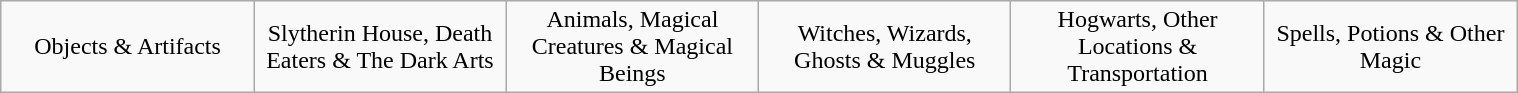<table class= "wikitable" style= "text-align: center; width: 80%; margin: 1em auto 1em auto;">
<tr>
<td style="width:70pt;">Objects & Artifacts</td>
<td style="width:70pt;">Slytherin House, Death Eaters & The Dark Arts</td>
<td style="width:70pt;">Animals, Magical Creatures & Magical Beings</td>
<td style="width:70pt;">Witches, Wizards, Ghosts & Muggles</td>
<td style="width:70pt;">Hogwarts, Other Locations & Transportation</td>
<td style="width:70pt;">Spells, Potions & Other Magic</td>
</tr>
</table>
